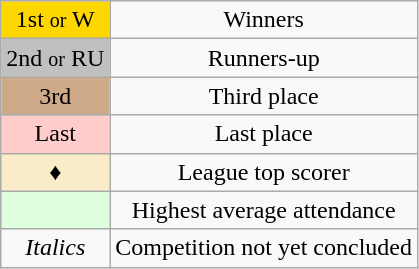<table class="wikitable" style="text-align:center">
<tr>
<td style=background:gold>1st <small>or</small> W</td>
<td>Winners</td>
</tr>
<tr>
<td style=background:silver>2nd <small>or</small> RU</td>
<td>Runners-up</td>
</tr>
<tr>
<td style=background:#CFAA88>3rd</td>
<td>Third place</td>
</tr>
<tr>
<td style=background:#FFCCCC>Last</td>
<td>Last place</td>
</tr>
<tr>
<td style=background:#FAECC8;">♦</td>
<td>League top scorer</td>
</tr>
<tr>
<td style="background:#dfd;"> </td>
<td>Highest average attendance</td>
</tr>
<tr>
<td><em>Italics</em></td>
<td>Competition not yet concluded</td>
</tr>
</table>
